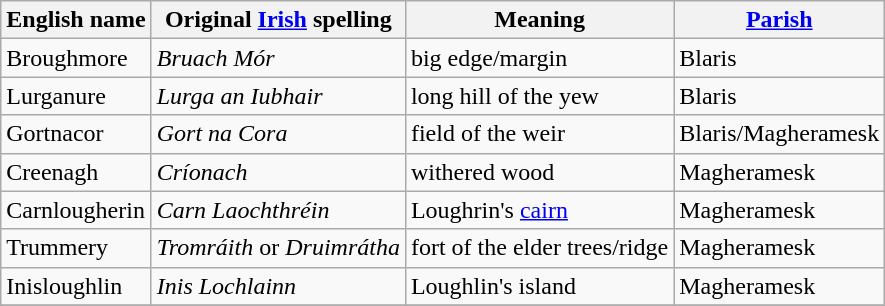<table class="wikitable" border="1">
<tr>
<th>English name</th>
<th>Original <a href='#'>Irish</a> spelling</th>
<th>Meaning</th>
<th><a href='#'>Parish</a></th>
</tr>
<tr>
<td>Broughmore</td>
<td><em>Bruach Mór</em></td>
<td>big edge/margin</td>
<td>Blaris</td>
</tr>
<tr>
<td>Lurganure</td>
<td><em>Lurga an Iubhair</em></td>
<td>long hill of the yew</td>
<td>Blaris</td>
</tr>
<tr>
<td>Gortnacor</td>
<td><em>Gort na Cora</em></td>
<td>field of the weir</td>
<td>Blaris/Magheramesk</td>
</tr>
<tr>
<td>Creenagh</td>
<td><em>Críonach</em></td>
<td>withered wood</td>
<td>Magheramesk</td>
</tr>
<tr>
<td>Carnlougherin</td>
<td><em>Carn Laochthréin</em></td>
<td>Loughrin's <a href='#'>cairn</a></td>
<td>Magheramesk</td>
</tr>
<tr>
<td>Trummery</td>
<td><em>Tromráith</em> or <em>Druimrátha</em></td>
<td>fort of the elder trees/ridge</td>
<td>Magheramesk</td>
</tr>
<tr>
<td>Inisloughlin</td>
<td><em>Inis Lochlainn</em></td>
<td>Loughlin's island</td>
<td>Magheramesk</td>
</tr>
<tr>
</tr>
</table>
